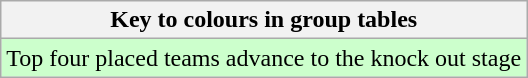<table class="wikitable">
<tr>
<th>Key to colours in group tables</th>
</tr>
<tr bgcolor=#ccffcc>
<td>Top four placed teams advance to the knock out stage</td>
</tr>
</table>
